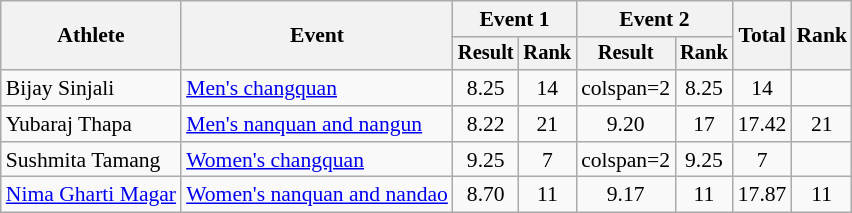<table class=wikitable style=font-size:90%;text-align:center>
<tr>
<th rowspan="2">Athlete</th>
<th rowspan="2">Event</th>
<th colspan="2">Event 1</th>
<th colspan="2">Event 2</th>
<th rowspan="2">Total</th>
<th rowspan="2">Rank</th>
</tr>
<tr style="font-size:95%">
<th>Result</th>
<th>Rank</th>
<th>Result</th>
<th>Rank</th>
</tr>
<tr>
<td align=left>Bijay Sinjali</td>
<td align=left><a href='#'>Men's changquan</a></td>
<td>8.25</td>
<td>14</td>
<td>colspan=2 </td>
<td>8.25</td>
<td>14</td>
</tr>
<tr>
<td align=left>Yubaraj Thapa</td>
<td align=left><a href='#'>Men's nanquan and nangun</a></td>
<td>8.22</td>
<td>21</td>
<td>9.20</td>
<td>17</td>
<td>17.42</td>
<td>21</td>
</tr>
<tr>
<td align=left>Sushmita Tamang</td>
<td align=left><a href='#'>Women's changquan</a></td>
<td>9.25</td>
<td>7</td>
<td>colspan=2 </td>
<td>9.25</td>
<td>7</td>
</tr>
<tr>
<td align=left><a href='#'>Nima Gharti Magar</a></td>
<td align=left><a href='#'>Women's nanquan and nandao</a></td>
<td>8.70</td>
<td>11</td>
<td>9.17</td>
<td>11</td>
<td>17.87</td>
<td>11</td>
</tr>
</table>
